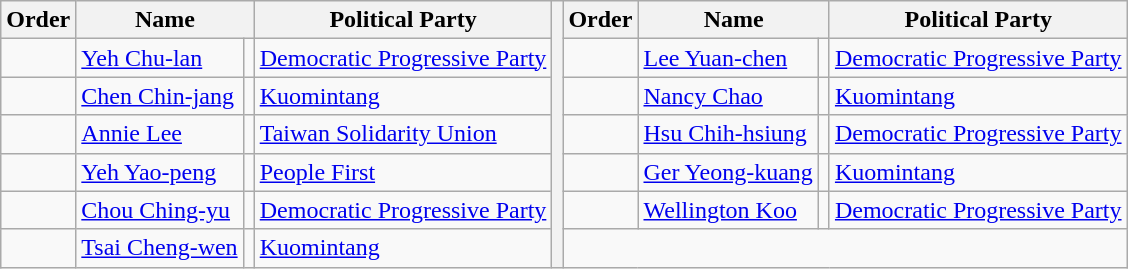<table class=wikitable>
<tr>
<th>Order</th>
<th colspan=2>Name</th>
<th>Political Party</th>
<th rowspan=7></th>
<th>Order</th>
<th colspan=2>Name</th>
<th>Political Party</th>
</tr>
<tr>
<td align=center bgcolor=></td>
<td><a href='#'>Yeh Chu-lan</a></td>
<td></td>
<td><a href='#'>Democratic Progressive Party</a></td>
<td align=center bgcolor=></td>
<td><a href='#'>Lee Yuan-chen</a></td>
<td></td>
<td><a href='#'>Democratic Progressive Party</a></td>
</tr>
<tr>
<td align=center bgcolor=></td>
<td><a href='#'>Chen Chin-jang</a></td>
<td></td>
<td><a href='#'>Kuomintang</a></td>
<td align=center bgcolor=></td>
<td><a href='#'>Nancy Chao</a></td>
<td></td>
<td><a href='#'>Kuomintang</a></td>
</tr>
<tr>
<td align=center bgcolor=></td>
<td><a href='#'>Annie Lee</a></td>
<td></td>
<td><a href='#'>Taiwan Solidarity Union</a></td>
<td align=center bgcolor=></td>
<td><a href='#'>Hsu Chih-hsiung</a></td>
<td></td>
<td><a href='#'>Democratic Progressive Party</a></td>
</tr>
<tr>
<td align=center bgcolor=></td>
<td><a href='#'>Yeh Yao-peng</a></td>
<td></td>
<td><a href='#'>People First</a></td>
<td align=center bgcolor=></td>
<td><a href='#'>Ger Yeong-kuang</a></td>
<td></td>
<td><a href='#'>Kuomintang</a></td>
</tr>
<tr>
<td align=center bgcolor=></td>
<td><a href='#'>Chou Ching-yu</a></td>
<td></td>
<td><a href='#'>Democratic Progressive Party</a></td>
<td align=center bgcolor=></td>
<td><a href='#'>Wellington Koo</a></td>
<td></td>
<td><a href='#'>Democratic Progressive Party</a></td>
</tr>
<tr>
<td align=center bgcolor=></td>
<td><a href='#'>Tsai Cheng-wen</a></td>
<td></td>
<td><a href='#'>Kuomintang</a></td>
<td colspan=4></td>
</tr>
</table>
